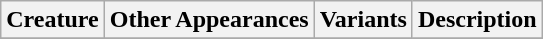<table class="wikitable">
<tr>
<th>Creature</th>
<th>Other Appearances</th>
<th>Variants</th>
<th>Description</th>
</tr>
<tr>
</tr>
</table>
